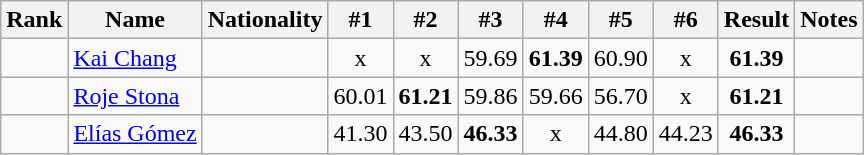<table class="wikitable sortable" style="text-align:center">
<tr>
<th>Rank</th>
<th>Name</th>
<th>Nationality</th>
<th>#1</th>
<th>#2</th>
<th>#3</th>
<th>#4</th>
<th>#5</th>
<th>#6</th>
<th>Result</th>
<th>Notes</th>
</tr>
<tr>
<td></td>
<td align=left><a href='#'>Kai Chang</a></td>
<td align=left></td>
<td>x</td>
<td>x</td>
<td>59.69</td>
<td><strong>61.39</strong></td>
<td>60.90</td>
<td>x</td>
<td><strong>61.39</strong></td>
<td></td>
</tr>
<tr>
<td></td>
<td align=left><a href='#'>Roje Stona</a></td>
<td align=left></td>
<td>60.01</td>
<td><strong>61.21</strong></td>
<td>59.86</td>
<td>59.66</td>
<td>56.70</td>
<td>x</td>
<td><strong>61.21</strong></td>
<td></td>
</tr>
<tr>
<td></td>
<td align=left><a href='#'>Elías Gómez</a></td>
<td align=left></td>
<td>41.30</td>
<td>43.50</td>
<td><strong>46.33</strong></td>
<td>x</td>
<td>44.80</td>
<td>44.23</td>
<td><strong>46.33</strong></td>
<td></td>
</tr>
</table>
